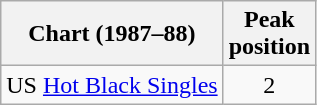<table class="wikitable sortable">
<tr>
<th>Chart (1987–88)</th>
<th>Peak<br>position</th>
</tr>
<tr>
<td>US <a href='#'>Hot Black Singles</a></td>
<td align="center">2</td>
</tr>
</table>
